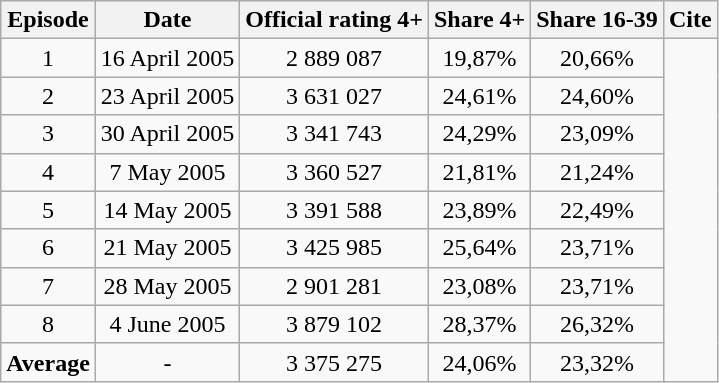<table class="wikitable" style="font-size:100%; text-align:center">
<tr>
<th>Episode</th>
<th>Date</th>
<th>Official rating 4+</th>
<th>Share 4+</th>
<th>Share 16-39</th>
<th>Cite</th>
</tr>
<tr>
<td>1</td>
<td>16 April 2005</td>
<td>2 889 087</td>
<td>19,87%</td>
<td>20,66%</td>
<td rowspan=9></td>
</tr>
<tr>
<td>2</td>
<td>23 April 2005</td>
<td>3 631 027</td>
<td>24,61%</td>
<td>24,60%</td>
</tr>
<tr>
<td>3</td>
<td>30 April 2005</td>
<td>3 341 743</td>
<td>24,29%</td>
<td>23,09%</td>
</tr>
<tr>
<td>4</td>
<td>7 May 2005</td>
<td>3 360 527</td>
<td>21,81%</td>
<td>21,24%</td>
</tr>
<tr>
<td>5</td>
<td>14 May 2005</td>
<td>3 391 588</td>
<td>23,89%</td>
<td>22,49%</td>
</tr>
<tr>
<td>6</td>
<td>21 May 2005</td>
<td>3 425 985</td>
<td>25,64%</td>
<td>23,71%</td>
</tr>
<tr>
<td>7</td>
<td>28 May 2005</td>
<td>2 901 281</td>
<td>23,08%</td>
<td>23,71%</td>
</tr>
<tr>
<td>8</td>
<td>4 June 2005</td>
<td>3 879 102</td>
<td>28,37%</td>
<td>26,32%</td>
</tr>
<tr>
<td><strong>Average</strong></td>
<td>-</td>
<td>3 375 275</td>
<td>24,06%</td>
<td>23,32%</td>
</tr>
</table>
